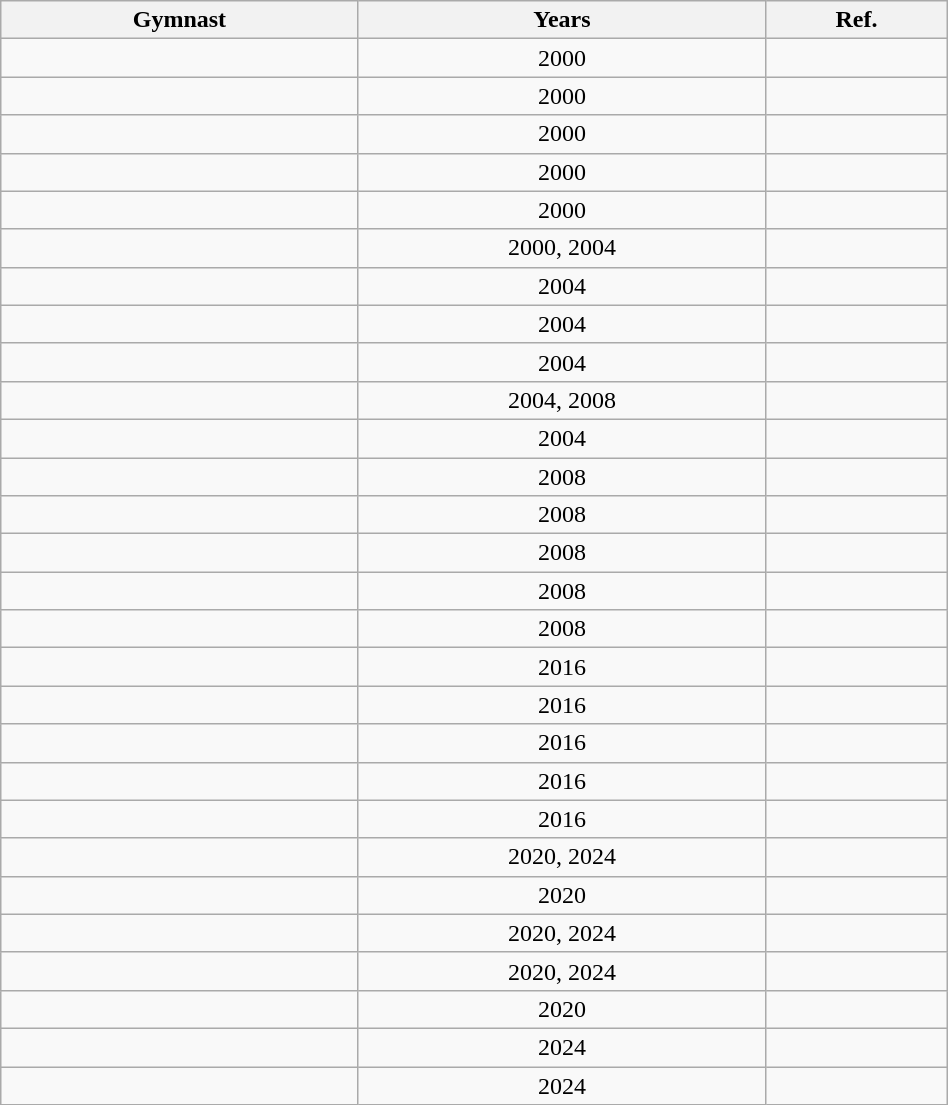<table class="wikitable sortable" width=50% style="text-align:center;">
<tr>
<th>Gymnast</th>
<th>Years</th>
<th class="unsortable">Ref.</th>
</tr>
<tr>
<td></td>
<td>2000</td>
<td></td>
</tr>
<tr>
<td></td>
<td>2000</td>
<td></td>
</tr>
<tr>
<td></td>
<td>2000</td>
<td></td>
</tr>
<tr>
<td></td>
<td>2000</td>
<td></td>
</tr>
<tr>
<td></td>
<td>2000</td>
<td></td>
</tr>
<tr>
<td></td>
<td>2000, 2004</td>
<td></td>
</tr>
<tr>
<td></td>
<td>2004</td>
<td></td>
</tr>
<tr>
<td></td>
<td>2004</td>
<td></td>
</tr>
<tr>
<td></td>
<td>2004</td>
<td></td>
</tr>
<tr>
<td></td>
<td>2004, 2008</td>
<td></td>
</tr>
<tr>
<td></td>
<td>2004</td>
<td></td>
</tr>
<tr>
<td></td>
<td>2008</td>
<td></td>
</tr>
<tr>
<td></td>
<td>2008</td>
<td></td>
</tr>
<tr>
<td></td>
<td>2008</td>
<td></td>
</tr>
<tr>
<td></td>
<td>2008</td>
<td></td>
</tr>
<tr>
<td></td>
<td>2008</td>
<td></td>
</tr>
<tr>
<td></td>
<td>2016</td>
<td></td>
</tr>
<tr>
<td></td>
<td>2016</td>
<td></td>
</tr>
<tr>
<td></td>
<td>2016</td>
<td></td>
</tr>
<tr>
<td></td>
<td>2016</td>
<td></td>
</tr>
<tr>
<td></td>
<td>2016</td>
<td></td>
</tr>
<tr>
<td></td>
<td>2020, 2024</td>
<td></td>
</tr>
<tr>
<td></td>
<td>2020</td>
<td></td>
</tr>
<tr>
<td></td>
<td>2020, 2024</td>
<td></td>
</tr>
<tr>
<td></td>
<td>2020, 2024</td>
<td></td>
</tr>
<tr>
<td></td>
<td>2020</td>
<td></td>
</tr>
<tr>
<td></td>
<td>2024</td>
<td></td>
</tr>
<tr>
<td></td>
<td>2024</td>
<td></td>
</tr>
</table>
